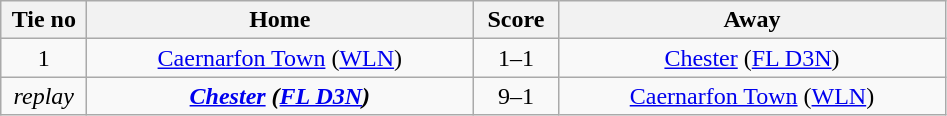<table class="wikitable" style="text-align:center">
<tr>
<th width=50>Tie no</th>
<th width=250>Home</th>
<th width=50>Score</th>
<th width=250>Away</th>
</tr>
<tr>
<td>1</td>
<td><a href='#'>Caernarfon Town</a> (<a href='#'>WLN</a>)</td>
<td>1–1</td>
<td><a href='#'>Chester</a> (<a href='#'>FL D3N</a>)</td>
</tr>
<tr>
<td><em>replay</em></td>
<td><strong><em><a href='#'>Chester</a><strong> (<a href='#'>FL D3N</a>)<em></td>
<td></em>9–1<em></td>
<td></em><a href='#'>Caernarfon Town</a> (<a href='#'>WLN</a>)<em></td>
</tr>
</table>
